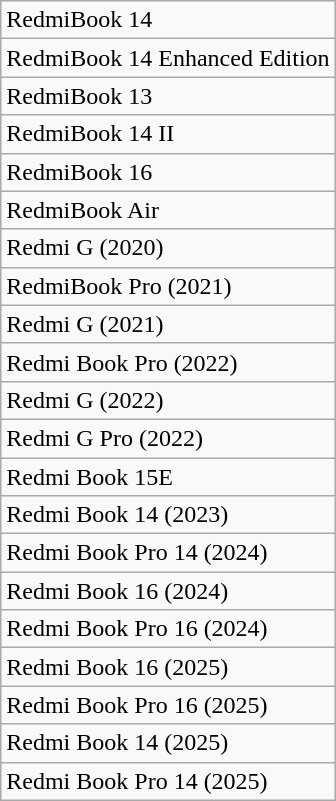<table class="wikitable">
<tr>
<td>RedmiBook 14</td>
</tr>
<tr>
<td>RedmiBook 14 Enhanced Edition</td>
</tr>
<tr>
<td>RedmiBook 13</td>
</tr>
<tr>
<td>RedmiBook 14 II</td>
</tr>
<tr>
<td>RedmiBook 16</td>
</tr>
<tr>
<td>RedmiBook Air</td>
</tr>
<tr>
<td>Redmi G (2020)</td>
</tr>
<tr>
<td>RedmiBook Pro (2021)</td>
</tr>
<tr>
<td>Redmi G (2021)</td>
</tr>
<tr>
<td>Redmi Book Pro (2022)</td>
</tr>
<tr>
<td>Redmi G (2022)</td>
</tr>
<tr>
<td>Redmi G Pro (2022)</td>
</tr>
<tr>
<td>Redmi Book 15E</td>
</tr>
<tr>
<td>Redmi Book 14 (2023)</td>
</tr>
<tr>
<td>Redmi Book Pro 14 (2024)</td>
</tr>
<tr>
<td>Redmi Book 16 (2024)</td>
</tr>
<tr>
<td>Redmi Book Pro 16 (2024)</td>
</tr>
<tr>
<td>Redmi Book 16 (2025)</td>
</tr>
<tr>
<td>Redmi Book Pro 16 (2025)</td>
</tr>
<tr>
<td>Redmi Book 14 (2025)</td>
</tr>
<tr>
<td>Redmi Book Pro 14 (2025)</td>
</tr>
</table>
